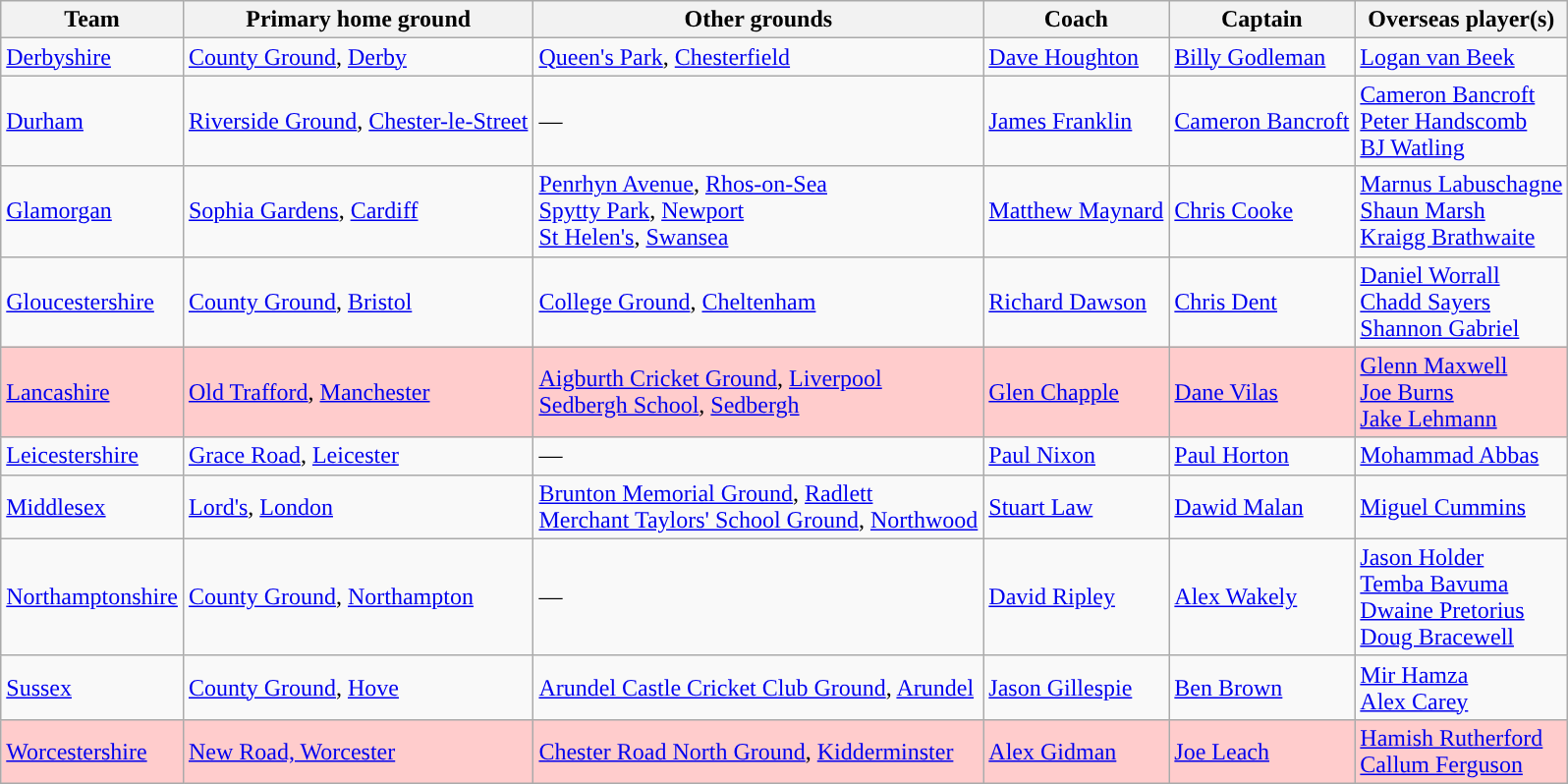<table class="wikitable sortable">
<tr>
<th>Team</th>
<th>Primary home ground</th>
<th>Other grounds</th>
<th>Coach</th>
<th>Captain</th>
<th>Overseas player(s)</th>
</tr>
<tr>
<td><a href='#'>Derbyshire</a></td>
<td><a href='#'>County Ground</a>, <a href='#'>Derby</a></td>
<td><a href='#'>Queen's Park</a>, <a href='#'>Chesterfield</a></td>
<td> <a href='#'>Dave Houghton</a></td>
<td> <a href='#'>Billy Godleman</a></td>
<td> <a href='#'>Logan van Beek</a></td>
</tr>
<tr>
<td><a href='#'>Durham</a></td>
<td><a href='#'>Riverside Ground</a>, <a href='#'>Chester-le-Street</a></td>
<td>—</td>
<td> <a href='#'>James Franklin</a></td>
<td> <a href='#'>Cameron Bancroft</a></td>
<td> <a href='#'>Cameron Bancroft</a><br> <a href='#'>Peter Handscomb</a><br> <a href='#'>BJ Watling</a></td>
</tr>
<tr>
<td><a href='#'>Glamorgan</a></td>
<td><a href='#'>Sophia Gardens</a>, <a href='#'>Cardiff</a></td>
<td><a href='#'>Penrhyn Avenue</a>, <a href='#'>Rhos-on-Sea</a><br><a href='#'>Spytty Park</a>, <a href='#'>Newport</a> <br> <a href='#'>St Helen's</a>, <a href='#'>Swansea</a></td>
<td> <a href='#'>Matthew Maynard</a></td>
<td> <a href='#'>Chris Cooke</a></td>
<td> <a href='#'>Marnus Labuschagne</a> <br>  <a href='#'>Shaun Marsh</a> <br>  <a href='#'>Kraigg Brathwaite</a></td>
</tr>
<tr>
<td><a href='#'>Gloucestershire</a></td>
<td><a href='#'>County Ground</a>, <a href='#'>Bristol</a></td>
<td><a href='#'>College Ground</a>, <a href='#'>Cheltenham</a></td>
<td> <a href='#'>Richard Dawson</a></td>
<td> <a href='#'>Chris Dent</a></td>
<td> <a href='#'>Daniel Worrall</a> <br>  <a href='#'>Chadd Sayers</a> <br>  <a href='#'>Shannon Gabriel</a></td>
</tr>
<tr style="background-color:#ffcccc">
<td><a href='#'>Lancashire</a></td>
<td><a href='#'>Old Trafford</a>, <a href='#'>Manchester</a></td>
<td><a href='#'>Aigburth Cricket Ground</a>, <a href='#'>Liverpool</a> <br> <a href='#'>Sedbergh School</a>, <a href='#'>Sedbergh</a></td>
<td> <a href='#'>Glen Chapple</a></td>
<td> <a href='#'>Dane Vilas</a></td>
<td> <a href='#'>Glenn Maxwell</a> <br>  <a href='#'>Joe Burns</a> <br>  <a href='#'>Jake Lehmann</a></td>
</tr>
<tr>
<td><a href='#'>Leicestershire</a></td>
<td><a href='#'>Grace Road</a>, <a href='#'>Leicester</a></td>
<td>—</td>
<td> <a href='#'>Paul Nixon</a></td>
<td> <a href='#'>Paul Horton</a></td>
<td> <a href='#'>Mohammad Abbas</a></td>
</tr>
<tr>
<td><a href='#'>Middlesex</a></td>
<td><a href='#'>Lord's</a>, <a href='#'>London</a></td>
<td><a href='#'>Brunton Memorial Ground</a>, <a href='#'>Radlett</a> <br> <a href='#'>Merchant Taylors' School Ground</a>, <a href='#'>Northwood</a></td>
<td> <a href='#'>Stuart Law</a></td>
<td> <a href='#'>Dawid Malan</a></td>
<td> <a href='#'>Miguel Cummins</a></td>
</tr>
<tr>
<td><a href='#'>Northamptonshire</a></td>
<td><a href='#'>County Ground</a>, <a href='#'>Northampton</a></td>
<td>—</td>
<td> <a href='#'>David Ripley</a></td>
<td> <a href='#'>Alex Wakely</a></td>
<td> <a href='#'>Jason Holder</a> <br>  <a href='#'>Temba Bavuma</a> <br>  <a href='#'>Dwaine Pretorius</a> <br>  <a href='#'>Doug Bracewell</a></td>
</tr>
<tr>
<td><a href='#'>Sussex</a></td>
<td><a href='#'>County Ground</a>, <a href='#'>Hove</a></td>
<td><a href='#'>Arundel Castle Cricket Club Ground</a>, <a href='#'>Arundel</a></td>
<td> <a href='#'>Jason Gillespie</a></td>
<td> <a href='#'>Ben Brown</a></td>
<td> <a href='#'>Mir Hamza</a> <br>  <a href='#'>Alex Carey</a></td>
</tr>
<tr style="background-color:#ffcccc">
<td><a href='#'>Worcestershire</a></td>
<td><a href='#'>New Road, Worcester</a></td>
<td><a href='#'>Chester Road North Ground</a>, <a href='#'>Kidderminster</a></td>
<td> <a href='#'>Alex Gidman</a></td>
<td> <a href='#'>Joe Leach</a></td>
<td> <a href='#'>Hamish Rutherford</a> <br>  <a href='#'>Callum Ferguson</a></td>
</tr>
</table>
